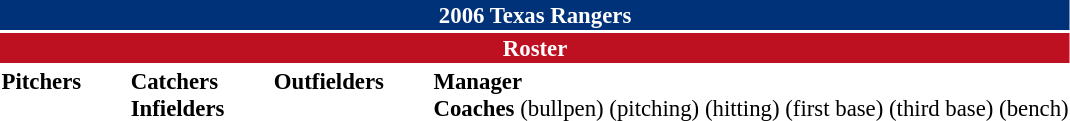<table class="toccolours" style="font-size: 95%;">
<tr>
<th colspan="10" style="background-color: #003279; color: #FFFFFF; text-align: center;">2006 Texas Rangers</th>
</tr>
<tr>
<td colspan="10" style="background-color: #bd1021; color: white; text-align: center;"><strong>Roster</strong></td>
</tr>
<tr>
<td valign="top"><strong>Pitchers</strong><br>
























</td>
<td width="25px"></td>
<td valign="top"><strong>Catchers</strong><br>


<strong>Infielders</strong>









</td>
<td width="25px"></td>
<td valign="top"><strong>Outfielders</strong><br>










</td>
<td width="25px"></td>
<td valign="top"><strong>Manager</strong><br>
<strong>Coaches</strong>
 (bullpen)
 (pitching)
 (hitting)
 (first base)
 (third base)
 (bench)</td>
</tr>
</table>
